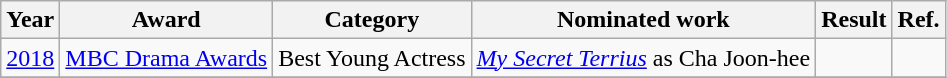<table class="wikitable">
<tr>
<th>Year</th>
<th>Award</th>
<th>Category</th>
<th>Nominated work</th>
<th>Result</th>
<th>Ref.</th>
</tr>
<tr>
<td><a href='#'>2018</a></td>
<td><a href='#'>MBC Drama Awards</a></td>
<td>Best Young Actress</td>
<td><em><a href='#'>My Secret Terrius</a></em> as Cha Joon-hee</td>
<td></td>
<td></td>
</tr>
<tr>
</tr>
</table>
